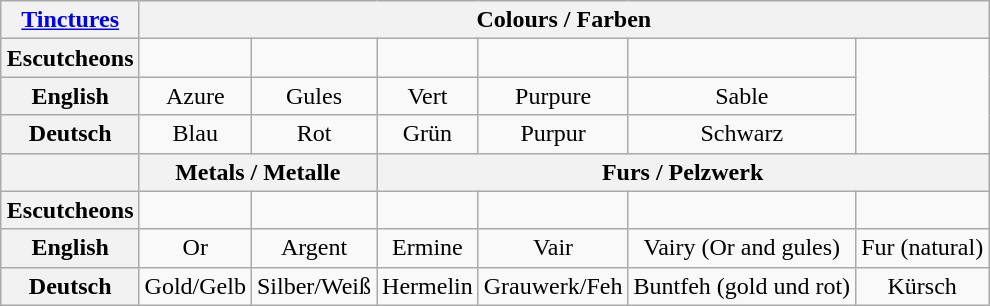<table class="wikitable" style="margin:1em auto;">
<tr>
<th><a href='#'>Tinctures</a></th>
<th colspan=6>Colours / Farben</th>
</tr>
<tr>
<th>Escutcheons</th>
<td align="center"></td>
<td align="center"></td>
<td align="center"></td>
<td align="center"></td>
<td align="center"></td>
</tr>
<tr>
<th>English</th>
<td align="center">Azure</td>
<td align="center">Gules</td>
<td align="center">Vert</td>
<td align="center">Purpure</td>
<td align="center">Sable</td>
</tr>
<tr>
<th>Deutsch</th>
<td align="center">Blau</td>
<td align="center">Rot</td>
<td align="center">Grün</td>
<td align="center">Purpur</td>
<td align="center">Schwarz</td>
</tr>
<tr>
<th></th>
<th colspan=2>Metals / Metalle</th>
<th colspan=4>Furs / Pelzwerk</th>
</tr>
<tr>
<th>Escutcheons</th>
<td align="center"></td>
<td align="center"></td>
<td align="center"></td>
<td align="center"></td>
<td align="center"></td>
<td align="center"></td>
</tr>
<tr>
<th>English</th>
<td align="center">Or</td>
<td align="center">Argent</td>
<td align="center">Ermine</td>
<td align="center">Vair</td>
<td align="center">Vairy (Or and gules)</td>
<td align="center">Fur (natural)</td>
</tr>
<tr>
<th>Deutsch</th>
<td align="center">Gold/Gelb</td>
<td align="center">Silber/Weiß</td>
<td align="center">Hermelin</td>
<td align="center">Grauwerk/Feh</td>
<td align="center">Buntfeh (gold und rot)</td>
<td align="center">Kürsch</td>
</tr>
</table>
